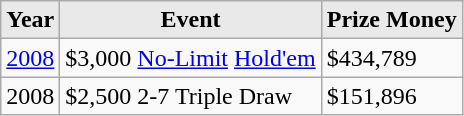<table class="wikitable">
<tr>
<th style="background: #E9E9E9;">Year</th>
<th style="background: #E9E9E9;">Event</th>
<th style="background: #E9E9E9;">Prize Money</th>
</tr>
<tr>
<td><a href='#'>2008</a></td>
<td>$3,000 <a href='#'>No-Limit</a> <a href='#'>Hold'em</a></td>
<td>$434,789</td>
</tr>
<tr>
<td>2008</td>
<td>$2,500 2-7 Triple Draw</td>
<td>$151,896</td>
</tr>
</table>
